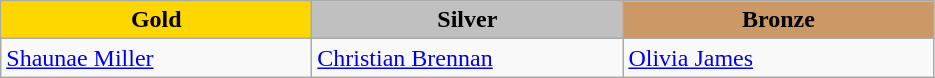<table class="wikitable" style="text-align:left">
<tr align="center">
<td width=200 bgcolor=gold><strong>Gold</strong></td>
<td width=200 bgcolor=silver><strong>Silver</strong></td>
<td width=200 bgcolor=CC9966><strong>Bronze</strong></td>
</tr>
<tr>
<td><a href='#'>Shaunae Miller</a> <br></td>
<td><a href='#'>Christian Brennan</a> <br></td>
<td><a href='#'>Olivia James</a> <br> </td>
</tr>
</table>
